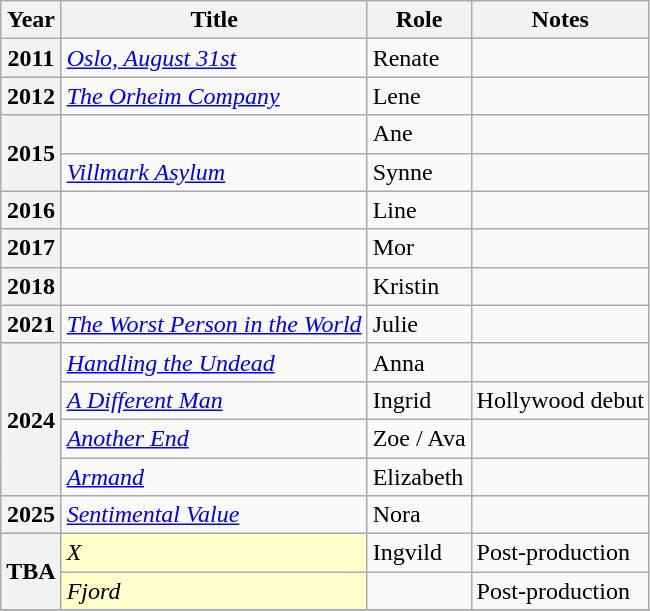<table class="wikitable plainrowheaders sortable"  style=font-size:100%>
<tr>
<th scope="col">Year</th>
<th scope="col">Title</th>
<th scope="col">Role</th>
<th scope="col" class="unsortable">Notes</th>
</tr>
<tr>
<th scope=row>2011</th>
<td><em><a href='#'>Oslo, August 31st</a></em></td>
<td>Renate</td>
<td></td>
</tr>
<tr>
<th scope=row>2012</th>
<td><em><a href='#'>The Orheim Company</a></em></td>
<td>Lene</td>
<td></td>
</tr>
<tr>
<th scope=row rowspan="2">2015</th>
<td><em></em></td>
<td>Ane</td>
<td></td>
</tr>
<tr>
<td><em><a href='#'>Villmark Asylum</a></em></td>
<td>Synne</td>
<td></td>
</tr>
<tr>
<th scope=row>2016</th>
<td><em></em></td>
<td>Line</td>
<td></td>
</tr>
<tr>
<th scope=row>2017</th>
<td><em></em></td>
<td>Mor</td>
<td></td>
</tr>
<tr>
<th scope=row>2018</th>
<td><em></em></td>
<td>Kristin</td>
<td></td>
</tr>
<tr>
<th scope=row>2021</th>
<td><em><a href='#'>The Worst Person in the World</a></em></td>
<td>Julie</td>
<td></td>
</tr>
<tr>
<th scope=row rowspan="4">2024</th>
<td><em><a href='#'>Handling the Undead</a></em></td>
<td>Anna</td>
<td></td>
</tr>
<tr>
<td><em><a href='#'>A Different Man</a></em></td>
<td>Ingrid</td>
<td>Hollywood debut</td>
</tr>
<tr>
<td><em><a href='#'>Another End</a></em></td>
<td>Zoe / Ava</td>
<td></td>
</tr>
<tr>
<td><em><a href='#'>Armand</a></em></td>
<td>Elizabeth</td>
<td></td>
</tr>
<tr>
<th scope=row>2025</th>
<td><em><a href='#'>Sentimental Value</a></em></td>
<td>Nora</td>
<td></td>
</tr>
<tr>
<th scope=row rowspan="2">TBA</th>
<td style="background:#FFFFCC;"><em>X</em> </td>
<td>Ingvild</td>
<td>Post-production</td>
</tr>
<tr>
<td style="background:#FFFFCC;"><em>Fjord</em> </td>
<td></td>
<td>Post-production</td>
</tr>
<tr>
</tr>
</table>
